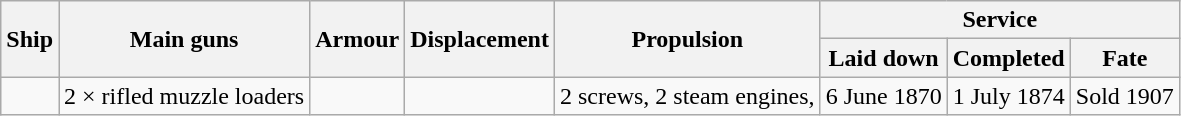<table class="wikitable">
<tr valign="center">
<th align= center rowspan=2>Ship</th>
<th align= center rowspan=2>Main guns</th>
<th align= center rowspan=2>Armour</th>
<th align= center rowspan=2>Displacement</th>
<th align= center rowspan=2>Propulsion</th>
<th align= center colspan=3>Service</th>
</tr>
<tr valign="top">
<th align= center>Laid down</th>
<th align= center>Completed</th>
<th align= center>Fate</th>
</tr>
<tr valign="center">
<td align= left></td>
<td align= center>2 ×  rifled muzzle loaders</td>
<td align= center></td>
<td align= center></td>
<td align= center>2 screws, 2 steam engines, </td>
<td align= center>6 June 1870</td>
<td align= center>1 July 1874</td>
<td align= center>Sold 1907</td>
</tr>
</table>
